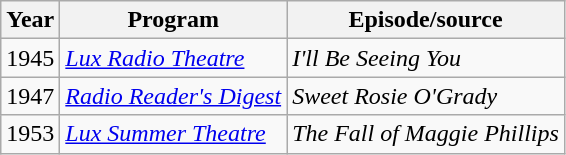<table class="wikitable">
<tr>
<th>Year</th>
<th>Program</th>
<th>Episode/source</th>
</tr>
<tr>
<td>1945</td>
<td><em><a href='#'>Lux Radio Theatre</a></em></td>
<td><em>I'll Be Seeing You</em></td>
</tr>
<tr>
<td>1947</td>
<td><em><a href='#'>Radio Reader's Digest</a></em></td>
<td><em>Sweet Rosie O'Grady</em></td>
</tr>
<tr>
<td>1953</td>
<td><em><a href='#'>Lux Summer Theatre</a></em></td>
<td><em>The Fall of Maggie Phillips</em></td>
</tr>
</table>
